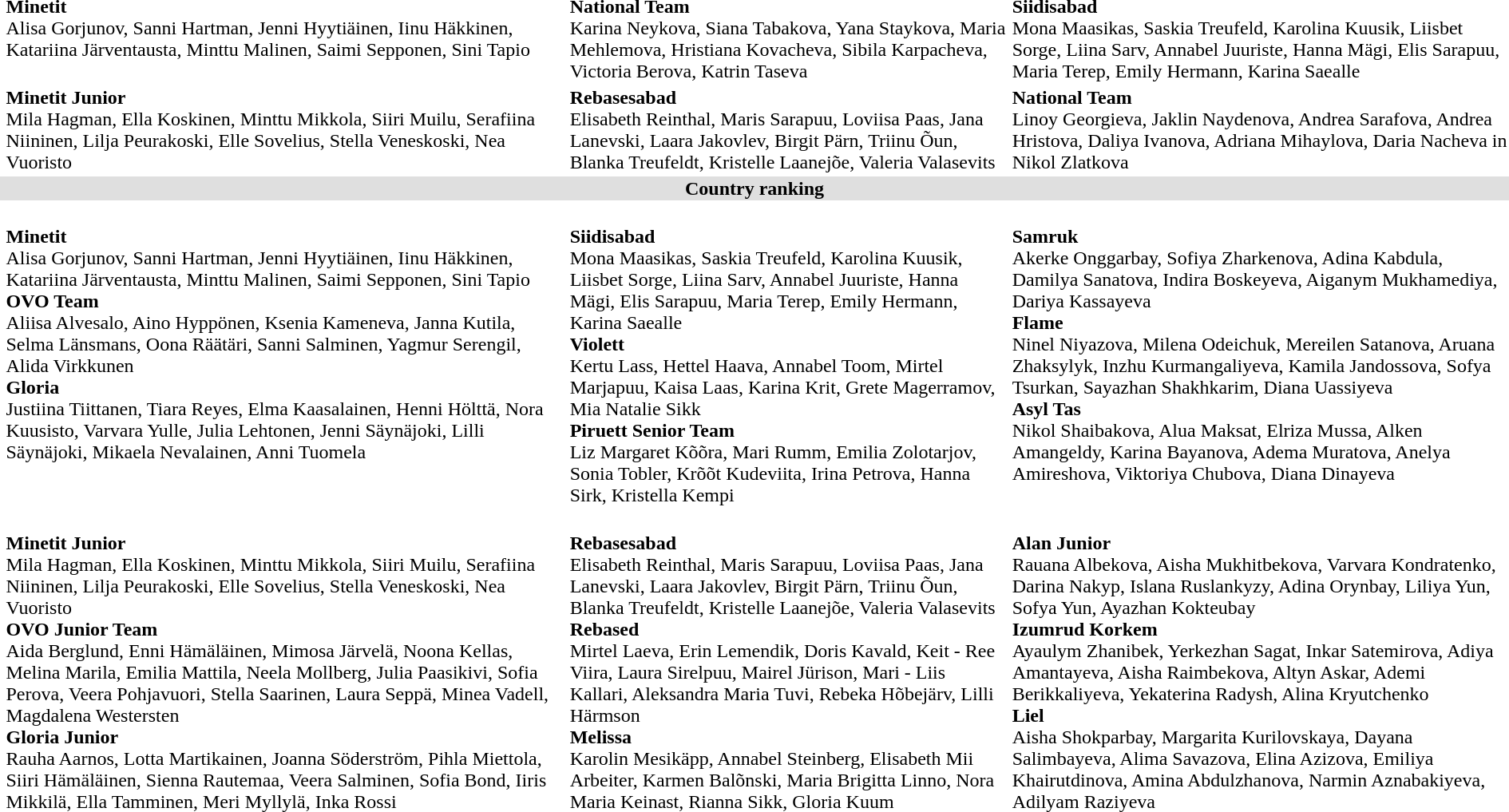<table>
<tr bgcolor="#DFDFDF">
</tr>
<tr>
<th scope=row style="text-align:left"></th>
<td valign="top"><strong>Minetit</strong> <br>Alisa Gorjunov, Sanni Hartman, Jenni Hyytiäinen, Iinu Häkkinen, Katariina Järventausta, Minttu Malinen, Saimi Sepponen, Sini Tapio</td>
<td valign="top"><strong>National Team</strong> <br>Karina Neykova, Siana Tabakova, Yana Staykova, Maria Mehlemova, Hristiana Kovacheva, Sibila Karpacheva, Victoria Berova, Katrin Taseva</td>
<td valign="top"><strong>Siidisabad</strong> <br>Mona Maasikas, Saskia Treufeld, Karolina Kuusik, Liisbet Sorge, Liina Sarv, Annabel Juuriste, Hanna Mägi, Elis Sarapuu, Maria Terep, Emily Hermann, Karina Saealle</td>
</tr>
<tr>
<th scope=row style="text-align:left"></th>
<td valign="top"><strong>Minetit Junior</strong> <br>Mila Hagman, Ella Koskinen, Minttu Mikkola, Siiri Muilu, Serafiina Niininen, Lilja Peurakoski, Elle Sovelius, Stella Veneskoski, Nea Vuoristo</td>
<td valign="top"><strong>Rebasesabad</strong> <br>Elisabeth Reinthal, Maris Sarapuu, Loviisa Paas, Jana Lanevski, Laara Jakovlev, Birgit Pärn, Triinu Õun, Blanka Treufeldt, Kristelle Laanejõe, Valeria Valasevits</td>
<td valign="top"><strong>National Team</strong> <br>Linoy Georgieva, Jaklin Naydenova, Andrea Sarafova, Andrea Hristova, Daliya Ivanova, Adriana Mihaylova, Daria Nacheva in Nikol Zlatkova</td>
</tr>
<tr bgcolor="DFDFDF">
<td colspan="4" align="center"><strong>Country ranking</strong></td>
</tr>
<tr>
<th scope=row style="text-align:left"><br></th>
<td valign="top"><strong></strong><br><strong>Minetit</strong><br>Alisa Gorjunov, Sanni Hartman, Jenni Hyytiäinen, Iinu Häkkinen, Katariina Järventausta, Minttu Malinen, Saimi Sepponen, Sini Tapio<br><strong>OVO Team</strong><br>Aliisa Alvesalo, Aino Hyppönen, Ksenia Kameneva, Janna Kutila, Selma Länsmans, Oona Räätäri, Sanni Salminen, Yagmur Serengil, Alida Virkkunen<br><strong>Gloria</strong><br>Justiina Tiittanen, Tiara Reyes, Elma Kaasalainen, Henni Hölttä, Nora Kuusisto, Varvara Yulle, Julia Lehtonen, Jenni Säynäjoki, Lilli Säynäjoki, Mikaela Nevalainen, Anni Tuomela</td>
<td valign="top"><strong></strong><br><strong>Siidisabad</strong><br>Mona Maasikas, Saskia Treufeld, Karolina Kuusik, Liisbet Sorge, Liina Sarv, Annabel Juuriste, Hanna Mägi, Elis Sarapuu, Maria Terep, Emily Hermann, Karina Saealle<br><strong>Violett</strong><br>Kertu Lass, Hettel Haava, Annabel Toom, Mirtel Marjapuu, Kaisa Laas, Karina Krit, Grete Magerramov, Mia Natalie Sikk<br><strong>Piruett Senior Team</strong><br>Liz Margaret Kõõra, Mari Rumm, Emilia Zolotarjov, Sonia Tobler, Krõõt Kudeviita, Irina Petrova, Hanna Sirk, Kristella Kempi</td>
<td valign="top"><strong></strong><br><strong>Samruk</strong><br>Akerke Onggarbay, Sofiya Zharkenova, Adina Kabdula, Damilya Sanatova, Indira Boskeyeva, Aiganym Mukhamediya, Dariya Kassayeva<br><strong>Flame</strong><br>Ninel Niyazova, Milena Odeichuk, Mereilen Satanova, Aruana Zhaksylyk, Inzhu Kurmangaliyeva, Kamila Jandossova, Sofya Tsurkan, Sayazhan Shakhkarim, Diana Uassiyeva<br><strong>Asyl Tas</strong><br>Nikol Shaibakova, Alua Maksat, Elriza Mussa, Alken Amangeldy, Karina Bayanova, Adema Muratova, Anelya Amireshova, Viktoriya Chubova, Diana Dinayeva</td>
</tr>
<tr>
<th scope=row style="text-align:left"><br></th>
<td valign="top"><strong></strong><br><strong>Minetit Junior</strong><br>Mila Hagman, Ella Koskinen, Minttu Mikkola, Siiri Muilu, Serafiina Niininen, Lilja Peurakoski, Elle Sovelius, Stella Veneskoski, Nea Vuoristo<br><strong>OVO Junior Team</strong><br>Aida Berglund, Enni Hämäläinen, Mimosa Järvelä, Noona Kellas, Melina Marila, Emilia Mattila, Neela Mollberg, Julia Paasikivi, Sofia Perova, Veera Pohjavuori, Stella Saarinen, Laura Seppä, Minea Vadell, Magdalena Westersten<br><strong>Gloria Junior</strong><br>Rauha Aarnos, Lotta Martikainen, Joanna Söderström, Pihla Miettola, Siiri Hämäläinen, Sienna Rautemaa, Veera Salminen, Sofia Bond, Iiris Mikkilä, Ella Tamminen, Meri Myllylä, Inka Rossi</td>
<td valign="top"><strong></strong><br><strong>Rebasesabad</strong><br>Elisabeth Reinthal, Maris Sarapuu, Loviisa Paas, Jana Lanevski, Laara Jakovlev, Birgit Pärn, Triinu Õun, Blanka Treufeldt, Kristelle Laanejõe, Valeria Valasevits<br><strong>Rebased</strong><br>Mirtel Laeva, Erin Lemendik, Doris Kavald, Keit - Ree Viira, Laura Sirelpuu, Mairel Jürison, Mari - Liis Kallari, Aleksandra Maria Tuvi, Rebeka Hõbejärv, Lilli Härmson<br><strong>Melissa </strong><br>Karolin Mesikäpp, Annabel Steinberg, Elisabeth Mii Arbeiter, Karmen Balõnski, Maria Brigitta Linno, Nora Maria Keinast, Rianna Sikk, Gloria Kuum</td>
<td valign="top"><strong></strong><br><strong>Alan Junior</strong><br>Rauana Albekova, Aisha Mukhitbekova, Varvara Kondratenko, Darina Nakyp, Islana Ruslankyzy, Adina Orynbay, Liliya Yun, Sofya Yun, Ayazhan Kokteubay<br><strong>Izumrud Korkem</strong><br>Ayaulym Zhanibek, Yerkezhan Sagat, Inkar Satemirova, Adiya Amantayeva, Aisha Raimbekova, Altyn Askar, Ademi Berikkaliyeva, Yekaterina Radysh, Alina Kryutchenko<br><strong>Liel</strong><br>Aisha Shokparbay, Margarita Kurilovskaya, Dayana Salimbayeva, Alima Savazova, Elina Azizova, Emiliya Khairutdinova, Amina Abdulzhanova, Narmin Aznabakiyeva, Adilyam Raziyeva</td>
</tr>
<tr>
</tr>
</table>
